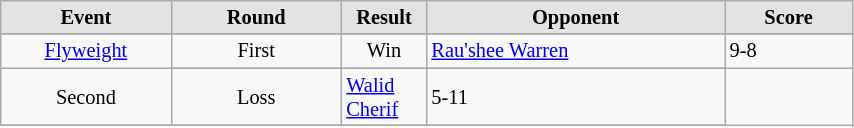<table style='font-size: 85%; text-align: left;' class='wikitable' width='45%'>
<tr>
<th style='border-style: none none solid solid; background: #e3e3e3; width: 20%'><strong>Event</strong></th>
<th style='border-style: none none solid solid; background: #e3e3e3; width: 20%'><strong>Round</strong></th>
<th style='border-style: none none solid solid; background: #e3e3e3; width: 10%'><strong>Result</strong></th>
<th style='border-style: none none solid solid; background: #e3e3e3; width: 35%'><strong>Opponent</strong></th>
<th style='border-style: none none solid solid; background: #e3e3e3; width: 15%'><strong>Score</strong></th>
</tr>
<tr>
</tr>
<tr align=center>
<td rowspan="2" style="text-align:center;"><a href='#'>Flyweight</a></td>
<td align='center'>First</td>
<td>Win</td>
<td align='left'> <a href='#'>Rau'shee Warren</a></td>
<td align='left'>9-8</td>
</tr>
<tr>
</tr>
<tr align=center>
<td align='center'>Second</td>
<td>Loss</td>
<td align='left'> <a href='#'>Walid Cherif</a></td>
<td align='left'>5-11</td>
</tr>
<tr>
</tr>
</table>
